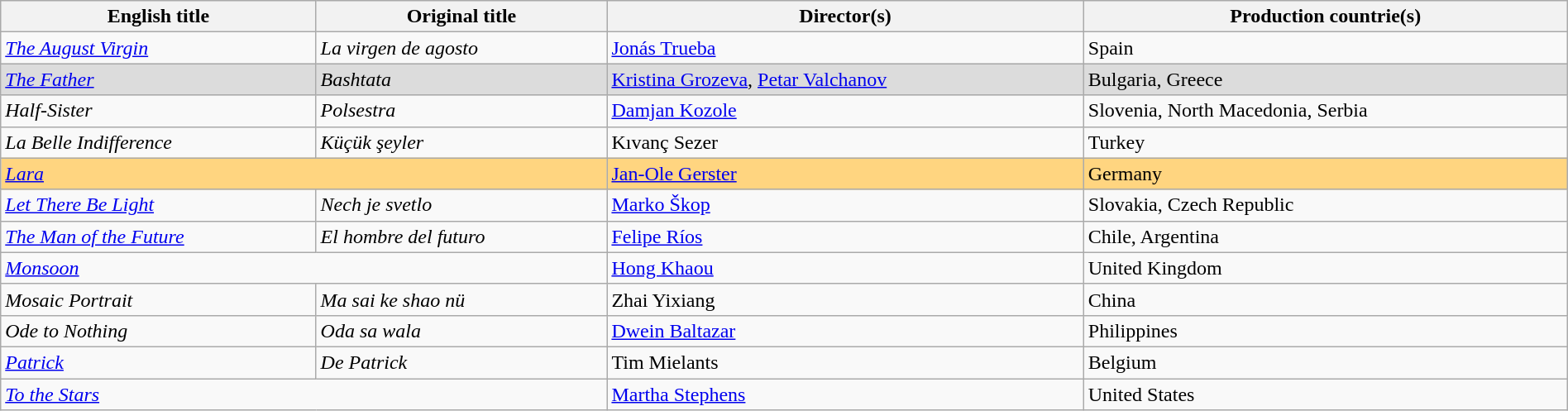<table class="sortable wikitable" style="width:100%; margin-bottom:4px" cellpadding="5">
<tr>
<th scope="col">English title</th>
<th scope="col">Original title</th>
<th scope="col">Director(s)</th>
<th scope="col">Production countrie(s)</th>
</tr>
<tr>
<td><em><a href='#'>The August Virgin</a></em></td>
<td><em>La virgen de agosto</em></td>
<td><a href='#'>Jonás Trueba</a></td>
<td>Spain</td>
</tr>
<tr bgcolor="#DCDCDC">
<td><em><a href='#'>The Father</a></em> </td>
<td><em>Bashtata</em></td>
<td><a href='#'>Kristina Grozeva</a>, <a href='#'>Petar Valchanov</a></td>
<td>Bulgaria, Greece</td>
</tr>
<tr>
<td><em>Half-Sister</em></td>
<td><em>Polsestra</em></td>
<td><a href='#'>Damjan Kozole</a></td>
<td>Slovenia, North Macedonia, Serbia</td>
</tr>
<tr>
<td><em>La Belle Indifference</em></td>
<td><em>Küçük şeyler</em></td>
<td>Kıvanç Sezer</td>
<td>Turkey</td>
</tr>
<tr bgcolor="#FFD580">
<td colspan="2"><em><a href='#'>Lara</a></em> </td>
<td><a href='#'>Jan-Ole Gerster</a></td>
<td>Germany</td>
</tr>
<tr>
<td><em><a href='#'>Let There Be Light</a></em></td>
<td><em>Nech je svetlo</em></td>
<td><a href='#'>Marko Škop</a></td>
<td>Slovakia, Czech Republic</td>
</tr>
<tr>
<td><em><a href='#'>The Man of the Future</a></em></td>
<td><em>El hombre del futuro</em></td>
<td><a href='#'>Felipe Ríos</a></td>
<td>Chile, Argentina</td>
</tr>
<tr>
<td colspan="2"><em><a href='#'>Monsoon</a></em></td>
<td><a href='#'>Hong Khaou</a></td>
<td>United Kingdom</td>
</tr>
<tr>
<td><em>Mosaic Portrait</em></td>
<td><em>Ma sai ke shao nü</em></td>
<td>Zhai Yixiang</td>
<td>China</td>
</tr>
<tr>
<td><em>Ode to Nothing</em></td>
<td><em>Oda sa wala</em></td>
<td><a href='#'>Dwein Baltazar</a></td>
<td>Philippines</td>
</tr>
<tr>
<td><em><a href='#'>Patrick</a></em></td>
<td><em>De Patrick</em></td>
<td>Tim Mielants</td>
<td>Belgium</td>
</tr>
<tr>
<td colspan="2"><em><a href='#'>To the Stars</a></em></td>
<td><a href='#'>Martha Stephens</a></td>
<td>United States</td>
</tr>
</table>
